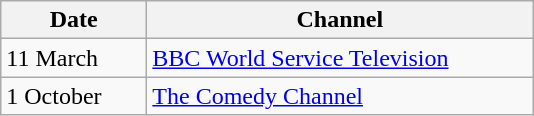<table class="wikitable">
<tr>
<th width=90>Date</th>
<th width=250>Channel</th>
</tr>
<tr>
<td>11 March</td>
<td><a href='#'>BBC World Service Television</a></td>
</tr>
<tr>
<td>1 October</td>
<td><a href='#'>The Comedy Channel</a></td>
</tr>
</table>
